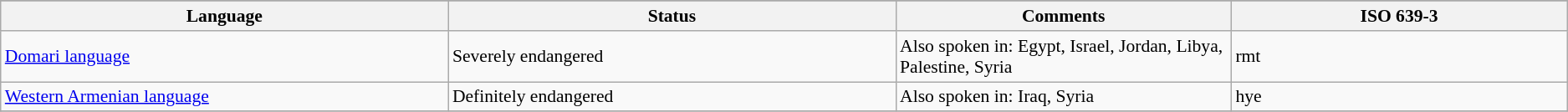<table class="wikitable" align="center" style="font-size:90%">
<tr>
</tr>
<tr>
<th width="20%">Language</th>
<th width="20%">Status</th>
<th width="15%">Comments</th>
<th width="15%">ISO 639-3</th>
</tr>
<tr>
<td><a href='#'>Domari language</a></td>
<td>Severely endangered</td>
<td>Also spoken in: Egypt, Israel, Jordan, Libya, Palestine, Syria</td>
<td>rmt</td>
</tr>
<tr>
<td><a href='#'>Western Armenian language</a></td>
<td>Definitely endangered</td>
<td>Also spoken in: Iraq, Syria</td>
<td>hye</td>
</tr>
<tr>
</tr>
</table>
